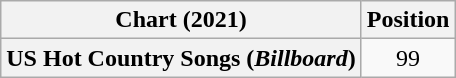<table class="wikitable plainrowheaders" style="text-align:center">
<tr>
<th>Chart (2021)</th>
<th>Position</th>
</tr>
<tr>
<th scope="row">US Hot Country Songs (<em>Billboard</em>)</th>
<td>99</td>
</tr>
</table>
